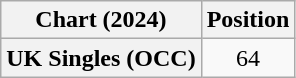<table class="wikitable plainrowheaders" style="text-align:center">
<tr>
<th scope="col">Chart (2024)</th>
<th scope="col">Position</th>
</tr>
<tr>
<th scope="row">UK Singles (OCC)</th>
<td>64</td>
</tr>
</table>
